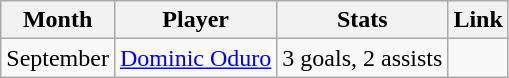<table class=wikitable>
<tr>
<th>Month</th>
<th>Player</th>
<th>Stats</th>
<th>Link</th>
</tr>
<tr>
<td>September</td>
<td> <a href='#'>Dominic Oduro</a></td>
<td>3 goals, 2 assists</td>
<td></td>
</tr>
</table>
